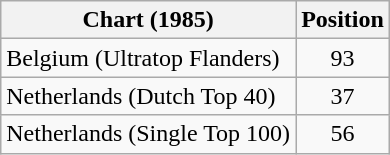<table class="wikitable sortable">
<tr>
<th align="left">Chart (1985)</th>
<th align="center">Position</th>
</tr>
<tr>
<td>Belgium (Ultratop Flanders)</td>
<td align="center">93</td>
</tr>
<tr>
<td>Netherlands (Dutch Top 40)</td>
<td align="center">37</td>
</tr>
<tr>
<td>Netherlands (Single Top 100)</td>
<td align="center">56</td>
</tr>
</table>
